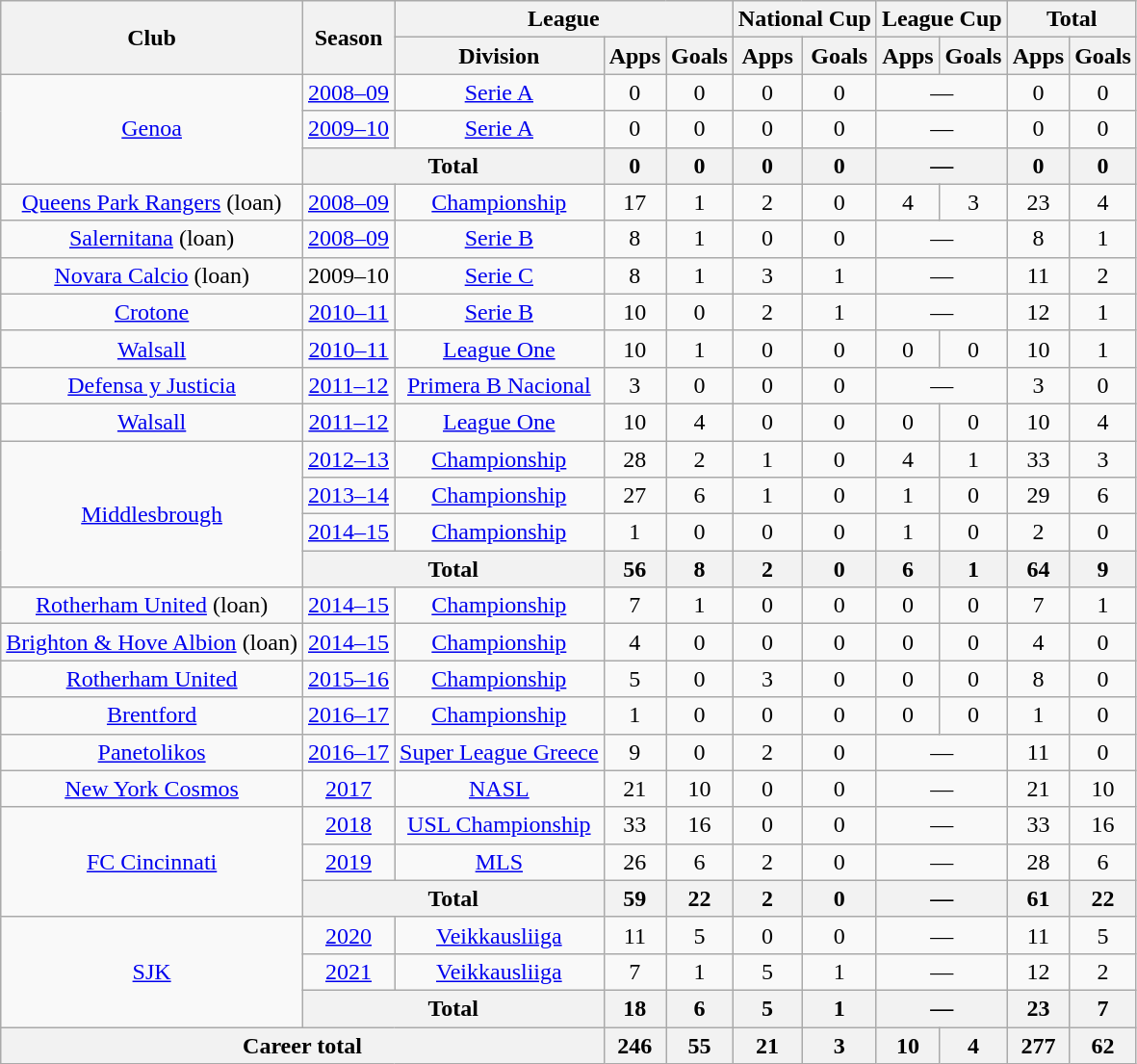<table class="wikitable" style="text-align: center;">
<tr>
<th rowspan="2">Club</th>
<th rowspan="2">Season</th>
<th colspan="3">League</th>
<th colspan="2">National Cup</th>
<th colspan="2">League Cup</th>
<th colspan="2">Total</th>
</tr>
<tr>
<th>Division</th>
<th>Apps</th>
<th>Goals</th>
<th>Apps</th>
<th>Goals</th>
<th>Apps</th>
<th>Goals</th>
<th>Apps</th>
<th>Goals</th>
</tr>
<tr>
<td rowspan="3"><a href='#'>Genoa</a></td>
<td><a href='#'>2008–09</a></td>
<td><a href='#'>Serie A</a></td>
<td>0</td>
<td>0</td>
<td>0</td>
<td>0</td>
<td colspan="2">—</td>
<td>0</td>
<td>0</td>
</tr>
<tr>
<td><a href='#'>2009–10</a></td>
<td><a href='#'>Serie A</a></td>
<td>0</td>
<td>0</td>
<td>0</td>
<td>0</td>
<td colspan="2">—</td>
<td>0</td>
<td>0</td>
</tr>
<tr>
<th colspan="2">Total</th>
<th>0</th>
<th>0</th>
<th>0</th>
<th>0</th>
<th colspan="2">—</th>
<th>0</th>
<th>0</th>
</tr>
<tr>
<td><a href='#'>Queens Park Rangers</a> (loan)</td>
<td><a href='#'>2008–09</a></td>
<td><a href='#'>Championship</a></td>
<td>17</td>
<td>1</td>
<td>2</td>
<td>0</td>
<td>4</td>
<td>3</td>
<td>23</td>
<td>4</td>
</tr>
<tr>
<td><a href='#'>Salernitana</a> (loan)</td>
<td><a href='#'>2008–09</a></td>
<td><a href='#'>Serie B</a></td>
<td>8</td>
<td>1</td>
<td>0</td>
<td>0</td>
<td colspan="2">—</td>
<td>8</td>
<td>1</td>
</tr>
<tr>
<td><a href='#'>Novara Calcio</a> (loan)</td>
<td>2009–10</td>
<td><a href='#'>Serie C</a></td>
<td>8</td>
<td>1</td>
<td>3</td>
<td>1</td>
<td colspan="2">—</td>
<td>11</td>
<td>2</td>
</tr>
<tr>
<td><a href='#'>Crotone</a></td>
<td><a href='#'>2010–11</a></td>
<td><a href='#'>Serie B</a></td>
<td>10</td>
<td>0</td>
<td>2</td>
<td>1</td>
<td colspan="2">—</td>
<td>12</td>
<td>1</td>
</tr>
<tr>
<td><a href='#'>Walsall</a></td>
<td><a href='#'>2010–11</a></td>
<td><a href='#'>League One</a></td>
<td>10</td>
<td>1</td>
<td>0</td>
<td>0</td>
<td>0</td>
<td>0</td>
<td>10</td>
<td>1</td>
</tr>
<tr>
<td><a href='#'>Defensa y Justicia</a></td>
<td><a href='#'>2011–12</a></td>
<td><a href='#'>Primera B Nacional</a></td>
<td>3</td>
<td>0</td>
<td>0</td>
<td>0</td>
<td colspan="2">—</td>
<td>3</td>
<td>0</td>
</tr>
<tr>
<td><a href='#'>Walsall</a></td>
<td><a href='#'>2011–12</a></td>
<td><a href='#'>League One</a></td>
<td>10</td>
<td>4</td>
<td>0</td>
<td>0</td>
<td>0</td>
<td>0</td>
<td>10</td>
<td>4</td>
</tr>
<tr>
<td rowspan="4"><a href='#'>Middlesbrough</a></td>
<td><a href='#'>2012–13</a></td>
<td><a href='#'>Championship</a></td>
<td>28</td>
<td>2</td>
<td>1</td>
<td>0</td>
<td>4</td>
<td>1</td>
<td>33</td>
<td>3</td>
</tr>
<tr>
<td><a href='#'>2013–14</a></td>
<td><a href='#'>Championship</a></td>
<td>27</td>
<td>6</td>
<td>1</td>
<td>0</td>
<td>1</td>
<td>0</td>
<td>29</td>
<td>6</td>
</tr>
<tr>
<td><a href='#'>2014–15</a></td>
<td><a href='#'>Championship</a></td>
<td>1</td>
<td>0</td>
<td>0</td>
<td>0</td>
<td>1</td>
<td>0</td>
<td>2</td>
<td>0</td>
</tr>
<tr>
<th colspan="2">Total</th>
<th>56</th>
<th>8</th>
<th>2</th>
<th>0</th>
<th>6</th>
<th>1</th>
<th>64</th>
<th>9</th>
</tr>
<tr>
<td><a href='#'>Rotherham United</a> (loan)</td>
<td><a href='#'>2014–15</a></td>
<td><a href='#'>Championship</a></td>
<td>7</td>
<td>1</td>
<td>0</td>
<td>0</td>
<td>0</td>
<td>0</td>
<td>7</td>
<td>1</td>
</tr>
<tr>
<td><a href='#'>Brighton & Hove Albion</a> (loan)</td>
<td><a href='#'>2014–15</a></td>
<td><a href='#'>Championship</a></td>
<td>4</td>
<td>0</td>
<td>0</td>
<td>0</td>
<td>0</td>
<td>0</td>
<td>4</td>
<td>0</td>
</tr>
<tr>
<td><a href='#'>Rotherham United</a></td>
<td><a href='#'>2015–16</a></td>
<td><a href='#'>Championship</a></td>
<td>5</td>
<td>0</td>
<td>3</td>
<td>0</td>
<td>0</td>
<td>0</td>
<td>8</td>
<td>0</td>
</tr>
<tr>
<td><a href='#'>Brentford</a></td>
<td><a href='#'>2016–17</a></td>
<td><a href='#'>Championship</a></td>
<td>1</td>
<td>0</td>
<td>0</td>
<td>0</td>
<td>0</td>
<td>0</td>
<td>1</td>
<td>0</td>
</tr>
<tr>
<td><a href='#'>Panetolikos</a></td>
<td><a href='#'>2016–17</a></td>
<td><a href='#'>Super League Greece</a></td>
<td>9</td>
<td>0</td>
<td>2</td>
<td>0</td>
<td colspan="2">—</td>
<td>11</td>
<td>0</td>
</tr>
<tr>
<td><a href='#'>New York Cosmos</a></td>
<td><a href='#'>2017</a></td>
<td><a href='#'>NASL</a></td>
<td>21</td>
<td>10</td>
<td>0</td>
<td>0</td>
<td colspan="2">—</td>
<td>21</td>
<td>10</td>
</tr>
<tr>
<td rowspan="3"><a href='#'>FC Cincinnati</a></td>
<td><a href='#'>2018</a></td>
<td><a href='#'>USL Championship</a></td>
<td>33</td>
<td>16</td>
<td>0</td>
<td>0</td>
<td colspan="2">—</td>
<td>33</td>
<td>16</td>
</tr>
<tr>
<td><a href='#'>2019</a></td>
<td><a href='#'>MLS</a></td>
<td>26</td>
<td>6</td>
<td>2</td>
<td>0</td>
<td colspan="2">—</td>
<td>28</td>
<td>6</td>
</tr>
<tr>
<th colspan="2">Total</th>
<th>59</th>
<th>22</th>
<th>2</th>
<th>0</th>
<th colspan="2">—</th>
<th>61</th>
<th>22</th>
</tr>
<tr>
<td rowspan="3"><a href='#'>SJK</a></td>
<td><a href='#'>2020</a></td>
<td><a href='#'>Veikkausliiga</a></td>
<td>11</td>
<td>5</td>
<td>0</td>
<td>0</td>
<td colspan="2">—</td>
<td>11</td>
<td>5</td>
</tr>
<tr>
<td><a href='#'>2021</a></td>
<td><a href='#'>Veikkausliiga</a></td>
<td>7</td>
<td>1</td>
<td>5</td>
<td>1</td>
<td colspan="2">—</td>
<td>12</td>
<td>2</td>
</tr>
<tr>
<th colspan="2">Total</th>
<th>18</th>
<th>6</th>
<th>5</th>
<th>1</th>
<th colspan="2">—</th>
<th>23</th>
<th>7</th>
</tr>
<tr>
<th colspan="3">Career total</th>
<th>246</th>
<th>55</th>
<th>21</th>
<th>3</th>
<th>10</th>
<th>4</th>
<th>277</th>
<th>62</th>
</tr>
</table>
